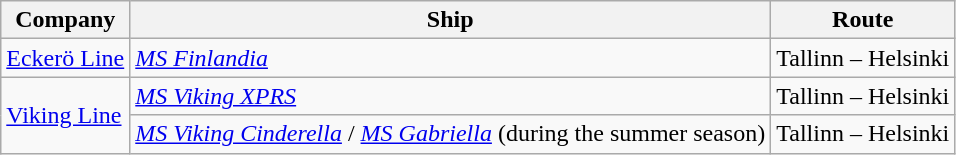<table class="wikitable">
<tr>
<th>Company</th>
<th>Ship</th>
<th>Route</th>
</tr>
<tr>
<td> <a href='#'>Eckerö Line</a></td>
<td><em><a href='#'>MS Finlandia</a></em></td>
<td>Tallinn – Helsinki</td>
</tr>
<tr>
<td rowspan="2"> <a href='#'>Viking Line</a></td>
<td><em><a href='#'>MS Viking XPRS</a></em></td>
<td>Tallinn – Helsinki</td>
</tr>
<tr>
<td><em><a href='#'>MS Viking Cinderella</a></em> / <em><a href='#'>MS Gabriella</a></em> (during the summer season)</td>
<td>Tallinn – Helsinki</td>
</tr>
</table>
